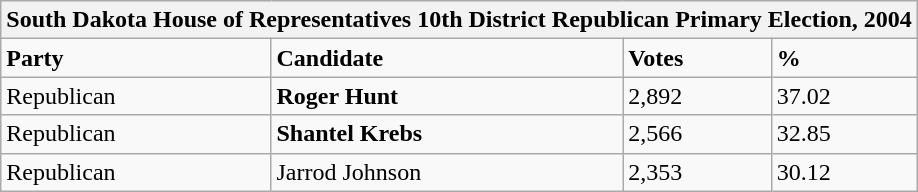<table class="wikitable">
<tr>
<th colspan="4">South Dakota House of Representatives 10th District Republican Primary Election, 2004</th>
</tr>
<tr>
<td><strong>Party</strong></td>
<td><strong>Candidate</strong></td>
<td><strong>Votes</strong></td>
<td><strong>%</strong></td>
</tr>
<tr>
<td>Republican</td>
<td><strong>Roger Hunt</strong></td>
<td>2,892</td>
<td>37.02</td>
</tr>
<tr>
<td>Republican</td>
<td><strong>Shantel Krebs</strong></td>
<td>2,566</td>
<td>32.85</td>
</tr>
<tr>
<td>Republican</td>
<td>Jarrod Johnson</td>
<td>2,353</td>
<td>30.12</td>
</tr>
</table>
